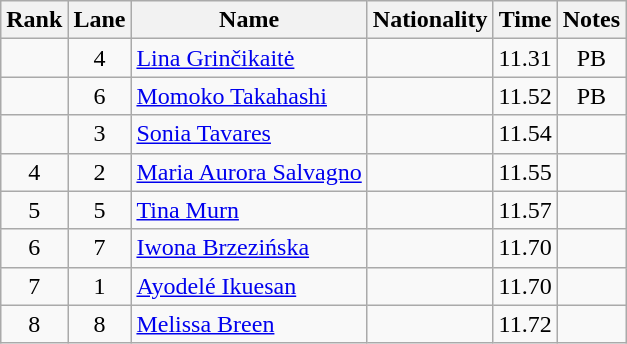<table class="wikitable sortable" style="text-align:center">
<tr>
<th>Rank</th>
<th>Lane</th>
<th>Name</th>
<th>Nationality</th>
<th>Time</th>
<th>Notes</th>
</tr>
<tr>
<td></td>
<td>4</td>
<td align=left><a href='#'>Lina Grinčikaitė</a></td>
<td align=left></td>
<td>11.31</td>
<td>PB</td>
</tr>
<tr>
<td></td>
<td>6</td>
<td align=left><a href='#'>Momoko Takahashi</a></td>
<td align=left></td>
<td>11.52</td>
<td>PB</td>
</tr>
<tr>
<td></td>
<td>3</td>
<td align=left><a href='#'>Sonia Tavares</a></td>
<td align=left></td>
<td>11.54</td>
<td></td>
</tr>
<tr>
<td>4</td>
<td>2</td>
<td align=left><a href='#'>Maria Aurora Salvagno</a></td>
<td align=left></td>
<td>11.55</td>
<td></td>
</tr>
<tr>
<td>5</td>
<td>5</td>
<td align=left><a href='#'>Tina Murn</a></td>
<td align=left></td>
<td>11.57</td>
<td></td>
</tr>
<tr>
<td>6</td>
<td>7</td>
<td align=left><a href='#'>Iwona Brzezińska</a></td>
<td align=left></td>
<td>11.70</td>
<td></td>
</tr>
<tr>
<td>7</td>
<td>1</td>
<td align=left><a href='#'>Ayodelé Ikuesan</a></td>
<td align=left></td>
<td>11.70</td>
<td></td>
</tr>
<tr>
<td>8</td>
<td>8</td>
<td align=left><a href='#'>Melissa Breen</a></td>
<td align=left></td>
<td>11.72</td>
<td></td>
</tr>
</table>
